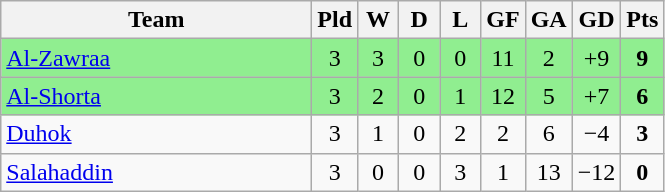<table class="wikitable" style="text-align: center;">
<tr>
<th width="200">Team</th>
<th width="20">Pld</th>
<th width="20">W</th>
<th width="20">D</th>
<th width="20">L</th>
<th width="20">GF</th>
<th width="20">GA</th>
<th width="20">GD</th>
<th width="20">Pts</th>
</tr>
<tr bgcolor=lightgreen>
<td style="text-align:left;"><a href='#'>Al-Zawraa</a></td>
<td>3</td>
<td>3</td>
<td>0</td>
<td>0</td>
<td>11</td>
<td>2</td>
<td>+9</td>
<td><strong>9</strong></td>
</tr>
<tr bgcolor=lightgreen>
<td style="text-align:left;"><a href='#'>Al-Shorta</a></td>
<td>3</td>
<td>2</td>
<td>0</td>
<td>1</td>
<td>12</td>
<td>5</td>
<td>+7</td>
<td><strong>6</strong></td>
</tr>
<tr>
<td style="text-align:left;"><a href='#'>Duhok</a></td>
<td>3</td>
<td>1</td>
<td>0</td>
<td>2</td>
<td>2</td>
<td>6</td>
<td>−4</td>
<td><strong>3</strong></td>
</tr>
<tr>
<td style="text-align:left;"><a href='#'>Salahaddin</a></td>
<td>3</td>
<td>0</td>
<td>0</td>
<td>3</td>
<td>1</td>
<td>13</td>
<td>−12</td>
<td><strong>0</strong></td>
</tr>
</table>
